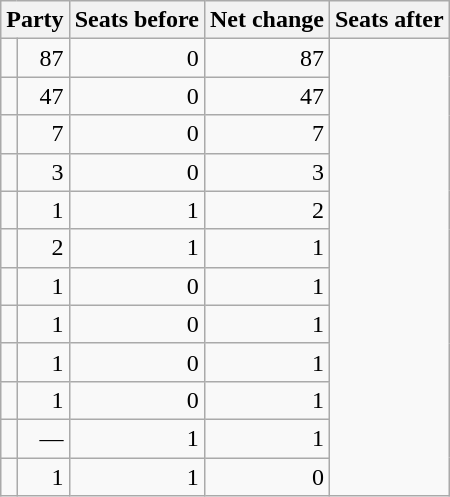<table class=wikitable style="text-align:right">
<tr>
<th colspan="2">Party</th>
<th>Seats before</th>
<th>Net change</th>
<th>Seats after</th>
</tr>
<tr>
<td></td>
<td>87</td>
<td> 0</td>
<td>87</td>
</tr>
<tr>
<td></td>
<td>47</td>
<td> 0</td>
<td>47</td>
</tr>
<tr>
<td></td>
<td>7</td>
<td> 0</td>
<td>7</td>
</tr>
<tr>
<td></td>
<td>3</td>
<td> 0</td>
<td>3</td>
</tr>
<tr>
<td></td>
<td>1</td>
<td> 1</td>
<td>2</td>
</tr>
<tr>
<td></td>
<td>2</td>
<td> 1</td>
<td>1</td>
</tr>
<tr>
<td></td>
<td>1</td>
<td> 0</td>
<td>1</td>
</tr>
<tr>
<td></td>
<td>1</td>
<td> 0</td>
<td>1</td>
</tr>
<tr>
<td></td>
<td>1</td>
<td> 0</td>
<td>1</td>
</tr>
<tr>
<td></td>
<td>1</td>
<td> 0</td>
<td>1</td>
</tr>
<tr>
<td></td>
<td>—</td>
<td> 1</td>
<td>1</td>
</tr>
<tr>
<td></td>
<td>1</td>
<td> 1</td>
<td>0</td>
</tr>
</table>
